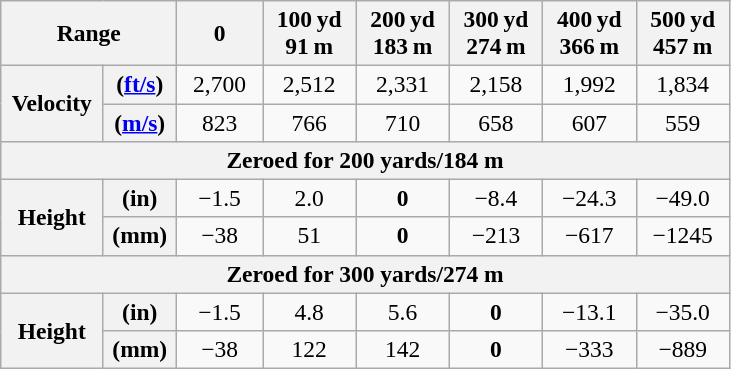<table class="wikitable" style="text-align:center; font-size:98%;">
<tr>
<th width=110 colspan=2>Range</th>
<th width=50>0</th>
<th width=55>100 yd<br>91 m</th>
<th width=55>200 yd<br>183 m</th>
<th width=55>300 yd<br>274 m</th>
<th width=55>400 yd<br>366 m</th>
<th width=55>500 yd<br>457 m</th>
</tr>
<tr>
<th rowspan=2>Velocity</th>
<th>(<a href='#'>ft/s</a>)</th>
<td>2,700</td>
<td>2,512</td>
<td>2,331</td>
<td>2,158</td>
<td>1,992</td>
<td>1,834</td>
</tr>
<tr>
<th>(<a href='#'>m/s</a>)</th>
<td>823</td>
<td>766</td>
<td>710</td>
<td>658</td>
<td>607</td>
<td>559</td>
</tr>
<tr>
<th colspan=8>Zeroed for 200 yards/184 m</th>
</tr>
<tr>
<th rowspan=2>Height</th>
<th>(in)</th>
<td>−1.5</td>
<td>2.0</td>
<td><strong>0</strong></td>
<td>−8.4</td>
<td>−24.3</td>
<td>−49.0</td>
</tr>
<tr>
<th>(mm)</th>
<td>−38</td>
<td>51</td>
<td><strong>0</strong></td>
<td>−213</td>
<td>−617</td>
<td>−1245</td>
</tr>
<tr>
<th colspan=8>Zeroed for 300 yards/274 m</th>
</tr>
<tr>
<th rowspan=2>Height</th>
<th>(in)</th>
<td>−1.5</td>
<td>4.8</td>
<td>5.6</td>
<td><strong>0</strong></td>
<td>−13.1</td>
<td>−35.0</td>
</tr>
<tr>
<th>(mm)</th>
<td>−38</td>
<td>122</td>
<td>142</td>
<td><strong>0</strong></td>
<td>−333</td>
<td>−889</td>
</tr>
</table>
